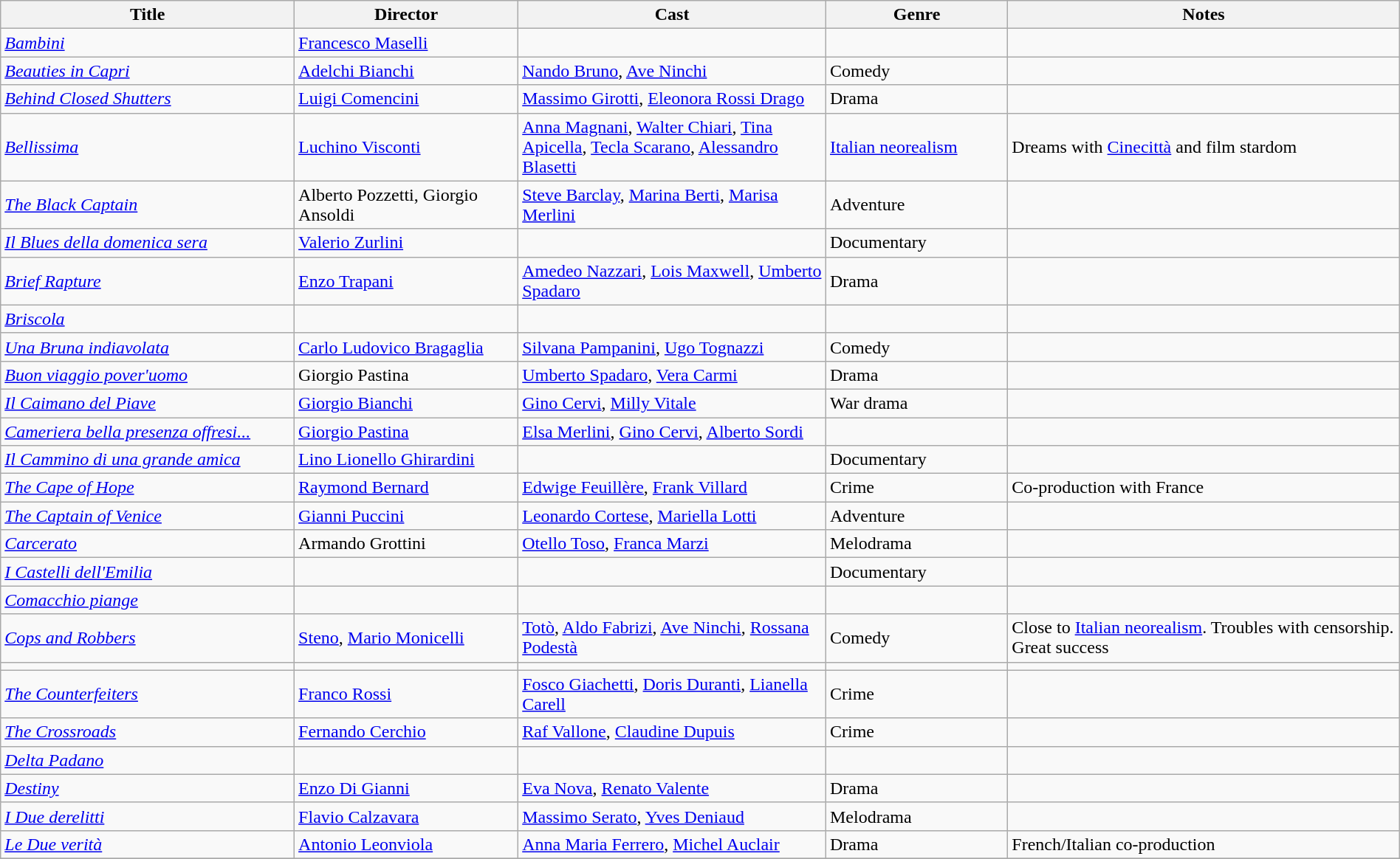<table class="wikitable" width= "100%">
<tr>
<th width=21%>Title</th>
<th width=16%>Director</th>
<th width=22%>Cast</th>
<th width=13%>Genre</th>
<th width=28%>Notes</th>
</tr>
<tr>
<td><em><a href='#'>Bambini</a></em></td>
<td><a href='#'>Francesco Maselli</a></td>
<td></td>
<td></td>
<td></td>
</tr>
<tr>
<td><em><a href='#'>Beauties in Capri</a></em></td>
<td><a href='#'>Adelchi Bianchi</a></td>
<td><a href='#'>Nando Bruno</a>, <a href='#'>Ave Ninchi</a></td>
<td>Comedy</td>
<td></td>
</tr>
<tr>
<td><em><a href='#'>Behind Closed Shutters</a></em></td>
<td><a href='#'>Luigi Comencini</a></td>
<td><a href='#'>Massimo Girotti</a>, <a href='#'>Eleonora Rossi Drago</a></td>
<td>Drama</td>
<td></td>
</tr>
<tr>
<td><em><a href='#'>Bellissima</a></em></td>
<td><a href='#'>Luchino Visconti</a></td>
<td><a href='#'>Anna Magnani</a>, <a href='#'>Walter Chiari</a>, <a href='#'>Tina Apicella</a>, <a href='#'>Tecla Scarano</a>, <a href='#'>Alessandro Blasetti</a></td>
<td><a href='#'>Italian neorealism</a></td>
<td>Dreams with <a href='#'>Cinecittà</a> and film stardom</td>
</tr>
<tr>
<td><em><a href='#'>The Black Captain</a></em></td>
<td>Alberto Pozzetti, Giorgio Ansoldi</td>
<td><a href='#'>Steve Barclay</a>, <a href='#'>Marina Berti</a>, <a href='#'>Marisa Merlini</a></td>
<td>Adventure</td>
<td></td>
</tr>
<tr>
<td><em><a href='#'>Il Blues della domenica sera</a></em></td>
<td><a href='#'>Valerio Zurlini</a></td>
<td></td>
<td>Documentary</td>
<td></td>
</tr>
<tr>
<td><em><a href='#'>Brief Rapture</a></em></td>
<td><a href='#'>Enzo Trapani</a></td>
<td><a href='#'>Amedeo Nazzari</a>, <a href='#'>Lois Maxwell</a>, <a href='#'>Umberto Spadaro</a></td>
<td>Drama</td>
<td></td>
</tr>
<tr>
<td><em><a href='#'>Briscola</a></em></td>
<td></td>
<td></td>
<td></td>
<td></td>
</tr>
<tr>
<td><em><a href='#'>Una Bruna indiavolata</a></em></td>
<td><a href='#'>Carlo Ludovico Bragaglia</a></td>
<td><a href='#'>Silvana Pampanini</a>, <a href='#'>Ugo Tognazzi</a></td>
<td>Comedy</td>
<td></td>
</tr>
<tr>
<td><em><a href='#'>Buon viaggio pover'uomo</a></em></td>
<td>Giorgio Pastina</td>
<td><a href='#'>Umberto Spadaro</a>, <a href='#'>Vera Carmi</a></td>
<td>Drama</td>
<td></td>
</tr>
<tr>
<td><em><a href='#'>Il Caimano del Piave</a></em></td>
<td><a href='#'>Giorgio Bianchi</a></td>
<td><a href='#'>Gino Cervi</a>, <a href='#'>Milly Vitale</a></td>
<td>War drama</td>
<td></td>
</tr>
<tr>
<td><em><a href='#'>Cameriera bella presenza offresi...</a></em></td>
<td><a href='#'>Giorgio Pastina</a></td>
<td><a href='#'>Elsa Merlini</a>, <a href='#'>Gino Cervi</a>, <a href='#'>Alberto Sordi</a></td>
<td></td>
<td></td>
</tr>
<tr>
<td><em><a href='#'>Il Cammino di una grande amica</a></em></td>
<td><a href='#'>Lino Lionello Ghirardini</a></td>
<td></td>
<td>Documentary</td>
<td></td>
</tr>
<tr>
<td><em><a href='#'>The Cape of Hope</a></em></td>
<td><a href='#'>Raymond Bernard</a></td>
<td><a href='#'>Edwige Feuillère</a>, <a href='#'>Frank Villard</a></td>
<td>Crime</td>
<td>Co-production with France</td>
</tr>
<tr>
<td><em><a href='#'>The Captain of Venice</a></em></td>
<td><a href='#'>Gianni Puccini</a></td>
<td><a href='#'>Leonardo Cortese</a>, <a href='#'>Mariella Lotti</a></td>
<td>Adventure</td>
<td></td>
</tr>
<tr>
<td><em><a href='#'>Carcerato</a></em></td>
<td>Armando Grottini</td>
<td><a href='#'>Otello Toso</a>, <a href='#'>Franca Marzi</a></td>
<td>Melodrama</td>
<td></td>
</tr>
<tr>
<td><em><a href='#'>I Castelli dell'Emilia</a></em></td>
<td></td>
<td></td>
<td>Documentary</td>
<td></td>
</tr>
<tr>
<td><em><a href='#'>Comacchio piange</a></em></td>
<td></td>
<td></td>
<td></td>
<td></td>
</tr>
<tr>
<td><em><a href='#'>Cops and Robbers</a></em></td>
<td><a href='#'>Steno</a>, <a href='#'>Mario Monicelli</a></td>
<td><a href='#'>Totò</a>, <a href='#'>Aldo Fabrizi</a>, <a href='#'>Ave Ninchi</a>, <a href='#'>Rossana Podestà</a></td>
<td>Comedy</td>
<td>Close to <a href='#'>Italian neorealism</a>. Troubles with censorship. Great success</td>
</tr>
<tr>
<td><em></em></td>
<td></td>
<td></td>
<td></td>
<td></td>
</tr>
<tr>
<td><em><a href='#'>The Counterfeiters</a></em></td>
<td><a href='#'>Franco Rossi</a></td>
<td><a href='#'>Fosco Giachetti</a>, <a href='#'>Doris Duranti</a>, <a href='#'>Lianella Carell</a></td>
<td>Crime</td>
<td></td>
</tr>
<tr>
<td><em><a href='#'>The Crossroads</a></em></td>
<td><a href='#'>Fernando Cerchio</a></td>
<td><a href='#'>Raf Vallone</a>, <a href='#'>Claudine Dupuis</a></td>
<td>Crime</td>
<td></td>
</tr>
<tr>
<td><em><a href='#'>Delta Padano</a></em></td>
<td></td>
<td></td>
<td></td>
<td></td>
</tr>
<tr>
<td><em><a href='#'>Destiny</a></em></td>
<td><a href='#'>Enzo Di Gianni</a></td>
<td><a href='#'>Eva Nova</a>, <a href='#'>Renato Valente</a></td>
<td>Drama</td>
<td></td>
</tr>
<tr>
<td><em><a href='#'>I Due derelitti</a></em></td>
<td><a href='#'>Flavio Calzavara</a></td>
<td><a href='#'>Massimo Serato</a>, <a href='#'>Yves Deniaud</a></td>
<td>Melodrama</td>
<td></td>
</tr>
<tr>
<td><em><a href='#'>Le Due verità</a></em></td>
<td><a href='#'>Antonio Leonviola</a></td>
<td><a href='#'>Anna Maria Ferrero</a>, <a href='#'>Michel Auclair</a></td>
<td>Drama</td>
<td>French/Italian co-production</td>
</tr>
<tr>
</tr>
</table>
